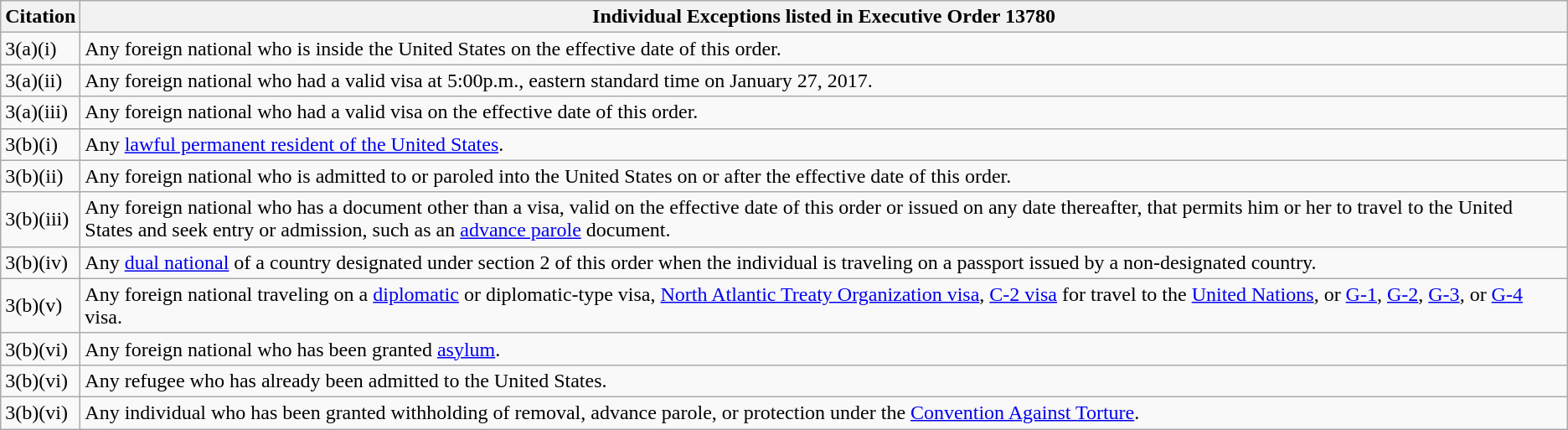<table class="wikitable">
<tr>
<th>Citation</th>
<th>Individual Exceptions listed in Executive Order 13780</th>
</tr>
<tr>
<td>3(a)(i)</td>
<td>Any foreign national who is inside the United States on the effective date of this order.</td>
</tr>
<tr>
<td>3(a)(ii)</td>
<td>Any foreign national who had a valid visa at 5:00p.m., eastern standard time on January 27, 2017.</td>
</tr>
<tr>
<td>3(a)(iii)</td>
<td>Any foreign national who had a valid visa on the effective date of this order.</td>
</tr>
<tr>
<td>3(b)(i)</td>
<td>Any <a href='#'>lawful permanent resident of the United States</a>.</td>
</tr>
<tr>
<td>3(b)(ii)</td>
<td>Any foreign national who is admitted to or paroled into the United States on or after the effective date of this order.</td>
</tr>
<tr>
<td>3(b)(iii)</td>
<td>Any foreign national who has a document other than a visa, valid on the effective date of this order or issued on any date thereafter, that permits him or her to travel to the United States and seek entry or admission, such as an <a href='#'>advance parole</a> document.</td>
</tr>
<tr>
<td>3(b)(iv)</td>
<td>Any <a href='#'>dual national</a> of a country designated under section 2 of this order when the individual is traveling on a passport issued by a non-designated country.</td>
</tr>
<tr>
<td>3(b)(v)</td>
<td>Any foreign national traveling on a <a href='#'>diplomatic</a> or diplomatic-type visa, <a href='#'>North Atlantic Treaty Organization visa</a>, <a href='#'>C-2 visa</a> for travel to the <a href='#'>United Nations</a>, or <a href='#'>G-1</a>, <a href='#'>G-2</a>, <a href='#'>G-3</a>, or <a href='#'>G-4</a> visa.</td>
</tr>
<tr>
<td>3(b)(vi)</td>
<td>Any foreign national who has been granted <a href='#'>asylum</a>.</td>
</tr>
<tr>
<td>3(b)(vi)</td>
<td>Any refugee who has already been admitted to the United States.</td>
</tr>
<tr>
<td>3(b)(vi)</td>
<td>Any individual who has been granted withholding of removal, advance parole, or protection under the <a href='#'>Convention Against Torture</a>.</td>
</tr>
</table>
